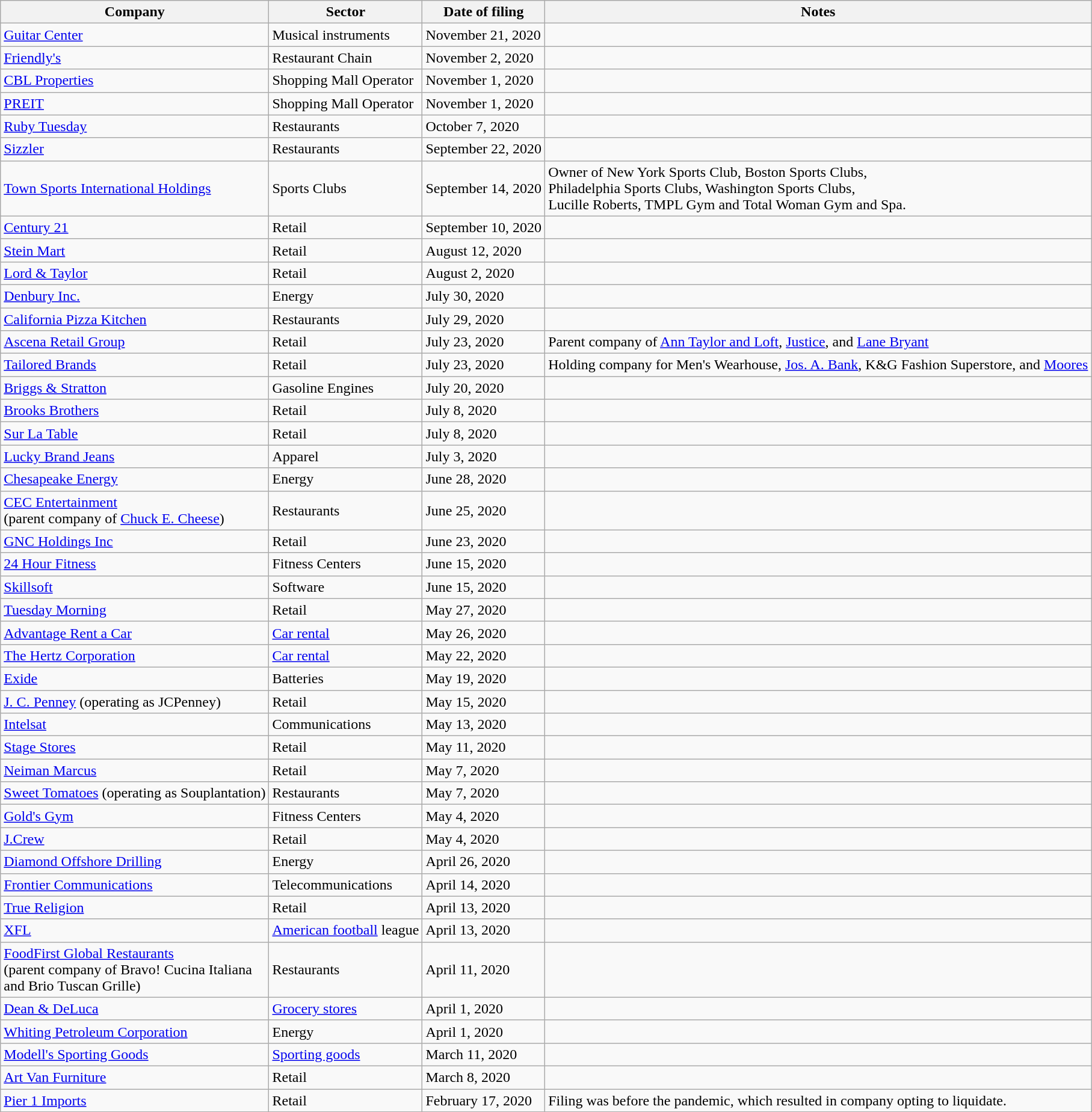<table class="wikitable sortable collapsible">
<tr>
<th>Company</th>
<th>Sector</th>
<th data-sort-type="date">Date of filing</th>
<th>Notes</th>
</tr>
<tr>
<td><a href='#'>Guitar Center</a></td>
<td>Musical instruments</td>
<td>November 21, 2020</td>
<td></td>
</tr>
<tr>
<td><a href='#'>Friendly's</a></td>
<td>Restaurant Chain</td>
<td>November 2, 2020</td>
<td></td>
</tr>
<tr>
<td><a href='#'>CBL Properties</a></td>
<td>Shopping Mall Operator</td>
<td>November 1, 2020</td>
<td></td>
</tr>
<tr>
<td><a href='#'>PREIT</a></td>
<td>Shopping Mall Operator</td>
<td>November 1, 2020</td>
<td></td>
</tr>
<tr>
<td><a href='#'>Ruby Tuesday</a></td>
<td>Restaurants</td>
<td>October 7, 2020</td>
<td></td>
</tr>
<tr>
<td><a href='#'>Sizzler</a></td>
<td>Restaurants</td>
<td>September 22, 2020</td>
<td></td>
</tr>
<tr>
<td><a href='#'>Town Sports International Holdings</a></td>
<td>Sports Clubs</td>
<td>September 14, 2020</td>
<td>Owner of New York Sports Club, Boston Sports Clubs,<br>Philadelphia Sports Clubs, Washington Sports Clubs,<br>Lucille Roberts, TMPL Gym and Total Woman Gym and Spa.</td>
</tr>
<tr>
<td><a href='#'>Century 21</a></td>
<td>Retail</td>
<td>September 10, 2020</td>
<td></td>
</tr>
<tr>
<td><a href='#'>Stein Mart</a></td>
<td>Retail</td>
<td>August 12, 2020</td>
<td></td>
</tr>
<tr>
<td><a href='#'>Lord & Taylor</a></td>
<td>Retail</td>
<td>August 2, 2020</td>
<td></td>
</tr>
<tr>
<td><a href='#'>Denbury Inc.</a></td>
<td>Energy</td>
<td>July 30, 2020</td>
<td></td>
</tr>
<tr>
<td><a href='#'>California Pizza Kitchen</a></td>
<td>Restaurants</td>
<td>July 29, 2020</td>
<td></td>
</tr>
<tr>
<td><a href='#'>Ascena Retail Group</a></td>
<td>Retail</td>
<td>July 23, 2020</td>
<td>Parent company of <a href='#'>Ann Taylor and Loft</a>, <a href='#'>Justice</a>, and <a href='#'>Lane Bryant</a></td>
</tr>
<tr>
<td><a href='#'>Tailored Brands</a></td>
<td>Retail</td>
<td>July 23, 2020</td>
<td>Holding company for Men's Wearhouse, <a href='#'>Jos. A. Bank</a>, K&G Fashion Superstore, and <a href='#'>Moores</a></td>
</tr>
<tr>
<td><a href='#'>Briggs & Stratton</a></td>
<td>Gasoline Engines</td>
<td>July 20, 2020</td>
<td></td>
</tr>
<tr>
<td><a href='#'>Brooks Brothers</a></td>
<td>Retail</td>
<td>July 8, 2020</td>
<td></td>
</tr>
<tr>
<td><a href='#'>Sur La Table</a></td>
<td>Retail</td>
<td>July 8, 2020</td>
<td></td>
</tr>
<tr>
<td><a href='#'>Lucky Brand Jeans</a></td>
<td>Apparel</td>
<td>July 3, 2020</td>
<td></td>
</tr>
<tr>
<td><a href='#'>Chesapeake Energy</a></td>
<td>Energy</td>
<td>June 28, 2020</td>
<td></td>
</tr>
<tr>
<td><a href='#'>CEC Entertainment</a> <br>(parent company of <a href='#'>Chuck E. Cheese</a>)</td>
<td>Restaurants</td>
<td>June 25, 2020</td>
<td></td>
</tr>
<tr>
<td><a href='#'>GNC Holdings Inc</a></td>
<td>Retail</td>
<td>June 23, 2020</td>
<td></td>
</tr>
<tr>
<td><a href='#'>24 Hour Fitness</a></td>
<td>Fitness Centers</td>
<td>June 15, 2020</td>
<td></td>
</tr>
<tr>
<td><a href='#'>Skillsoft</a></td>
<td>Software</td>
<td>June 15, 2020</td>
<td></td>
</tr>
<tr>
<td><a href='#'>Tuesday Morning</a></td>
<td>Retail</td>
<td>May 27, 2020</td>
<td></td>
</tr>
<tr>
<td><a href='#'>Advantage Rent a Car</a></td>
<td><a href='#'>Car rental</a></td>
<td>May 26, 2020</td>
<td></td>
</tr>
<tr>
<td><a href='#'>The Hertz Corporation</a></td>
<td><a href='#'>Car rental</a></td>
<td>May 22, 2020</td>
<td></td>
</tr>
<tr>
<td><a href='#'>Exide</a></td>
<td>Batteries</td>
<td>May 19, 2020</td>
<td></td>
</tr>
<tr>
<td><a href='#'>J. C. Penney</a> (operating as JCPenney)</td>
<td>Retail</td>
<td>May 15, 2020</td>
<td></td>
</tr>
<tr>
<td><a href='#'>Intelsat</a></td>
<td>Communications</td>
<td>May 13, 2020</td>
<td></td>
</tr>
<tr>
<td><a href='#'>Stage Stores</a></td>
<td>Retail</td>
<td>May 11, 2020</td>
<td></td>
</tr>
<tr>
<td><a href='#'>Neiman Marcus</a></td>
<td>Retail</td>
<td>May 7, 2020</td>
<td></td>
</tr>
<tr>
<td><a href='#'>Sweet Tomatoes</a> (operating as Souplantation)</td>
<td>Restaurants</td>
<td>May 7, 2020</td>
<td></td>
</tr>
<tr>
<td><a href='#'>Gold's Gym</a></td>
<td>Fitness Centers</td>
<td>May 4, 2020</td>
<td></td>
</tr>
<tr>
<td><a href='#'>J.Crew</a></td>
<td>Retail</td>
<td>May 4, 2020</td>
<td></td>
</tr>
<tr>
<td><a href='#'>Diamond Offshore Drilling</a></td>
<td>Energy</td>
<td>April 26, 2020</td>
<td></td>
</tr>
<tr>
<td><a href='#'>Frontier Communications</a></td>
<td>Telecommunications</td>
<td>April 14, 2020</td>
<td></td>
</tr>
<tr>
<td><a href='#'>True Religion</a></td>
<td>Retail</td>
<td>April 13, 2020</td>
<td></td>
</tr>
<tr>
<td><a href='#'>XFL</a></td>
<td><a href='#'>American football</a> league</td>
<td>April 13, 2020</td>
<td></td>
</tr>
<tr>
<td><a href='#'>FoodFirst Global Restaurants</a> <br>(parent company of Bravo! Cucina Italiana <br> and Brio Tuscan Grille)</td>
<td>Restaurants</td>
<td>April 11, 2020</td>
<td></td>
</tr>
<tr>
<td><a href='#'>Dean & DeLuca</a></td>
<td><a href='#'>Grocery stores</a></td>
<td>April 1, 2020</td>
<td></td>
</tr>
<tr>
<td><a href='#'>Whiting Petroleum Corporation</a></td>
<td>Energy</td>
<td>April 1, 2020</td>
<td></td>
</tr>
<tr>
<td><a href='#'>Modell's Sporting Goods</a></td>
<td><a href='#'>Sporting goods</a></td>
<td>March 11, 2020</td>
<td></td>
</tr>
<tr>
<td><a href='#'>Art Van Furniture</a></td>
<td>Retail</td>
<td>March 8, 2020</td>
<td></td>
</tr>
<tr>
<td><a href='#'>Pier 1 Imports</a></td>
<td>Retail</td>
<td>February 17, 2020</td>
<td>Filing was before the pandemic, which resulted in company opting to liquidate.</td>
</tr>
<tr>
</tr>
</table>
